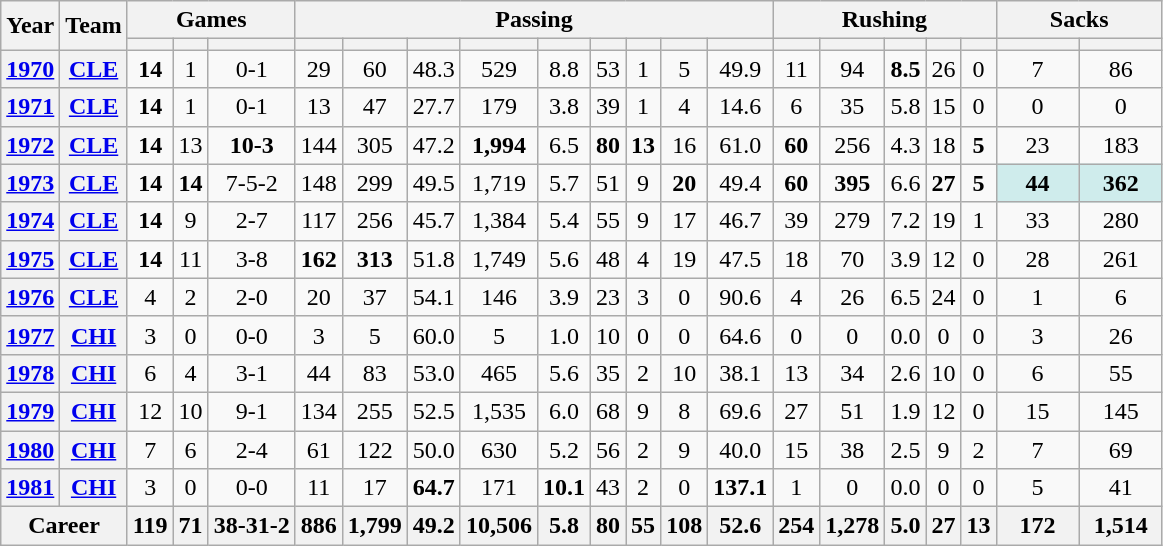<table class="wikitable" style="text-align:center;">
<tr>
<th rowspan="2">Year</th>
<th rowspan="2">Team</th>
<th colspan="3">Games</th>
<th colspan="9">Passing</th>
<th colspan="5">Rushing</th>
<th colspan="2">Sacks</th>
</tr>
<tr>
<th></th>
<th></th>
<th></th>
<th></th>
<th></th>
<th></th>
<th></th>
<th></th>
<th></th>
<th></th>
<th></th>
<th></th>
<th></th>
<th></th>
<th></th>
<th></th>
<th></th>
<th></th>
<th></th>
</tr>
<tr>
<th><a href='#'>1970</a></th>
<th><a href='#'>CLE</a></th>
<td><strong>14</strong></td>
<td>1</td>
<td>0-1</td>
<td>29</td>
<td>60</td>
<td>48.3</td>
<td>529</td>
<td>8.8</td>
<td>53</td>
<td>1</td>
<td>5</td>
<td>49.9</td>
<td>11</td>
<td>94</td>
<td><strong>8.5</strong></td>
<td>26</td>
<td>0</td>
<td>7</td>
<td>86</td>
</tr>
<tr>
<th><a href='#'>1971</a></th>
<th><a href='#'>CLE</a></th>
<td><strong>14</strong></td>
<td>1</td>
<td>0-1</td>
<td>13</td>
<td>47</td>
<td>27.7</td>
<td>179</td>
<td>3.8</td>
<td>39</td>
<td>1</td>
<td>4</td>
<td>14.6</td>
<td>6</td>
<td>35</td>
<td>5.8</td>
<td>15</td>
<td>0</td>
<td>0</td>
<td>0</td>
</tr>
<tr>
<th><a href='#'>1972</a></th>
<th><a href='#'>CLE</a></th>
<td><strong>14</strong></td>
<td>13</td>
<td><strong>10-3</strong></td>
<td>144</td>
<td>305</td>
<td>47.2</td>
<td><strong>1,994</strong></td>
<td>6.5</td>
<td><strong>80</strong></td>
<td><strong>13</strong></td>
<td>16</td>
<td>61.0</td>
<td><strong>60</strong></td>
<td>256</td>
<td>4.3</td>
<td>18</td>
<td><strong>5</strong></td>
<td>23</td>
<td>183</td>
</tr>
<tr>
<th><a href='#'>1973</a></th>
<th><a href='#'>CLE</a></th>
<td><strong>14</strong></td>
<td><strong>14</strong></td>
<td>7-5-2</td>
<td>148</td>
<td>299</td>
<td>49.5</td>
<td>1,719</td>
<td>5.7</td>
<td>51</td>
<td>9</td>
<td><strong>20</strong></td>
<td>49.4</td>
<td><strong>60</strong></td>
<td><strong>395</strong></td>
<td>6.6</td>
<td><strong>27</strong></td>
<td><strong>5</strong></td>
<td style="background:#cfecec; width:3em;"><strong>44</strong></td>
<td style="background:#cfecec; width:3em;"><strong>362</strong></td>
</tr>
<tr>
<th><a href='#'>1974</a></th>
<th><a href='#'>CLE</a></th>
<td><strong>14</strong></td>
<td>9</td>
<td>2-7</td>
<td>117</td>
<td>256</td>
<td>45.7</td>
<td>1,384</td>
<td>5.4</td>
<td>55</td>
<td>9</td>
<td>17</td>
<td>46.7</td>
<td>39</td>
<td>279</td>
<td>7.2</td>
<td>19</td>
<td>1</td>
<td>33</td>
<td>280</td>
</tr>
<tr>
<th><a href='#'>1975</a></th>
<th><a href='#'>CLE</a></th>
<td><strong>14</strong></td>
<td>11</td>
<td>3-8</td>
<td><strong>162</strong></td>
<td><strong>313</strong></td>
<td>51.8</td>
<td>1,749</td>
<td>5.6</td>
<td>48</td>
<td>4</td>
<td>19</td>
<td>47.5</td>
<td>18</td>
<td>70</td>
<td>3.9</td>
<td>12</td>
<td>0</td>
<td>28</td>
<td>261</td>
</tr>
<tr>
<th><a href='#'>1976</a></th>
<th><a href='#'>CLE</a></th>
<td>4</td>
<td>2</td>
<td>2-0</td>
<td>20</td>
<td>37</td>
<td>54.1</td>
<td>146</td>
<td>3.9</td>
<td>23</td>
<td>3</td>
<td>0</td>
<td>90.6</td>
<td>4</td>
<td>26</td>
<td>6.5</td>
<td>24</td>
<td>0</td>
<td>1</td>
<td>6</td>
</tr>
<tr>
<th><a href='#'>1977</a></th>
<th><a href='#'>CHI</a></th>
<td>3</td>
<td>0</td>
<td>0-0</td>
<td>3</td>
<td>5</td>
<td>60.0</td>
<td>5</td>
<td>1.0</td>
<td>10</td>
<td>0</td>
<td>0</td>
<td>64.6</td>
<td>0</td>
<td>0</td>
<td>0.0</td>
<td>0</td>
<td>0</td>
<td>3</td>
<td>26</td>
</tr>
<tr>
<th><a href='#'>1978</a></th>
<th><a href='#'>CHI</a></th>
<td>6</td>
<td>4</td>
<td>3-1</td>
<td>44</td>
<td>83</td>
<td>53.0</td>
<td>465</td>
<td>5.6</td>
<td>35</td>
<td>2</td>
<td>10</td>
<td>38.1</td>
<td>13</td>
<td>34</td>
<td>2.6</td>
<td>10</td>
<td>0</td>
<td>6</td>
<td>55</td>
</tr>
<tr>
<th><a href='#'>1979</a></th>
<th><a href='#'>CHI</a></th>
<td>12</td>
<td>10</td>
<td>9-1</td>
<td>134</td>
<td>255</td>
<td>52.5</td>
<td>1,535</td>
<td>6.0</td>
<td>68</td>
<td>9</td>
<td>8</td>
<td>69.6</td>
<td>27</td>
<td>51</td>
<td>1.9</td>
<td>12</td>
<td>0</td>
<td>15</td>
<td>145</td>
</tr>
<tr>
<th><a href='#'>1980</a></th>
<th><a href='#'>CHI</a></th>
<td>7</td>
<td>6</td>
<td>2-4</td>
<td>61</td>
<td>122</td>
<td>50.0</td>
<td>630</td>
<td>5.2</td>
<td>56</td>
<td>2</td>
<td>9</td>
<td>40.0</td>
<td>15</td>
<td>38</td>
<td>2.5</td>
<td>9</td>
<td>2</td>
<td>7</td>
<td>69</td>
</tr>
<tr>
<th><a href='#'>1981</a></th>
<th><a href='#'>CHI</a></th>
<td>3</td>
<td>0</td>
<td>0-0</td>
<td>11</td>
<td>17</td>
<td><strong>64.7</strong></td>
<td>171</td>
<td><strong>10.1</strong></td>
<td>43</td>
<td>2</td>
<td>0</td>
<td><strong>137.1</strong></td>
<td>1</td>
<td>0</td>
<td>0.0</td>
<td>0</td>
<td>0</td>
<td>5</td>
<td>41</td>
</tr>
<tr>
<th colspan="2">Career</th>
<th>119</th>
<th>71</th>
<th>38-31-2</th>
<th>886</th>
<th>1,799</th>
<th>49.2</th>
<th>10,506</th>
<th>5.8</th>
<th>80</th>
<th>55</th>
<th>108</th>
<th>52.6</th>
<th>254</th>
<th>1,278</th>
<th>5.0</th>
<th>27</th>
<th>13</th>
<th>172</th>
<th>1,514</th>
</tr>
</table>
